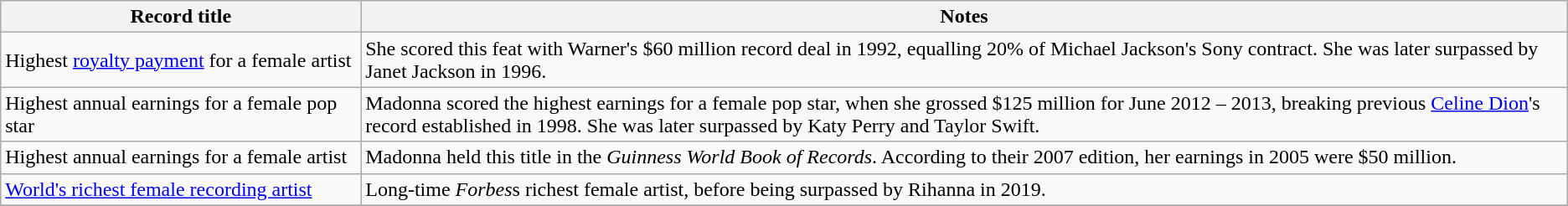<table class="wikitable sortable plainrowheaders">
<tr>
<th scope="col" width=20%>Record title</th>
<th scope="col" width=67%>Notes</th>
</tr>
<tr>
<td>Highest <a href='#'>royalty payment</a> for a female artist</td>
<td>She scored this feat with Warner's $60 million record deal in 1992, equalling 20% of Michael Jackson's Sony contract. She was later surpassed by Janet Jackson in 1996.</td>
</tr>
<tr>
<td>Highest annual earnings for a female pop star</td>
<td>Madonna scored the highest earnings for a female pop star, when she grossed $125 million for June 2012 – 2013, breaking previous <a href='#'>Celine Dion</a>'s record established in 1998. She was later surpassed by Katy Perry and Taylor Swift.</td>
</tr>
<tr>
<td>Highest annual earnings for a female artist</td>
<td>Madonna held this title in the <em>Guinness World Book of Records</em>. According to their 2007 edition, her earnings in 2005 were $50 million.</td>
</tr>
<tr>
<td><a href='#'>World's richest female recording artist</a></td>
<td>Long-time <em>Forbes</em>s richest female artist, before being surpassed by Rihanna in 2019.</td>
</tr>
<tr>
</tr>
</table>
